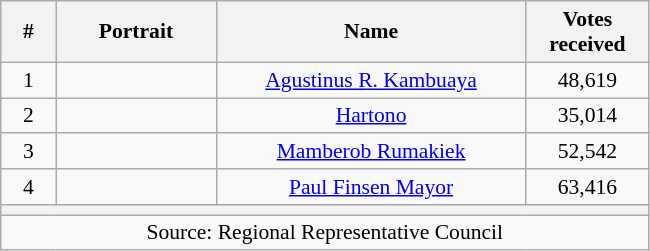<table class="wikitable sortable" style="text-align:center; font-size: 0.9em;">
<tr>
<th width="30">#</th>
<th width="100">Portrait</th>
<th width="200">Name</th>
<th width="75">Votes received</th>
</tr>
<tr>
<td>1</td>
<td></td>
<td><a href='#'>Agustinus R. Kambuaya</a></td>
<td>48,619</td>
</tr>
<tr>
<td>2</td>
<td></td>
<td><a href='#'>Hartono</a></td>
<td>35,014</td>
</tr>
<tr>
<td>3</td>
<td></td>
<td><a href='#'>Mamberob Rumakiek</a></td>
<td>52,542</td>
</tr>
<tr>
<td>4</td>
<td></td>
<td><a href='#'>Paul Finsen Mayor</a></td>
<td>63,416</td>
</tr>
<tr>
<th colspan="8"></th>
</tr>
<tr>
<td colspan="8">Source: Regional Representative Council</td>
</tr>
</table>
